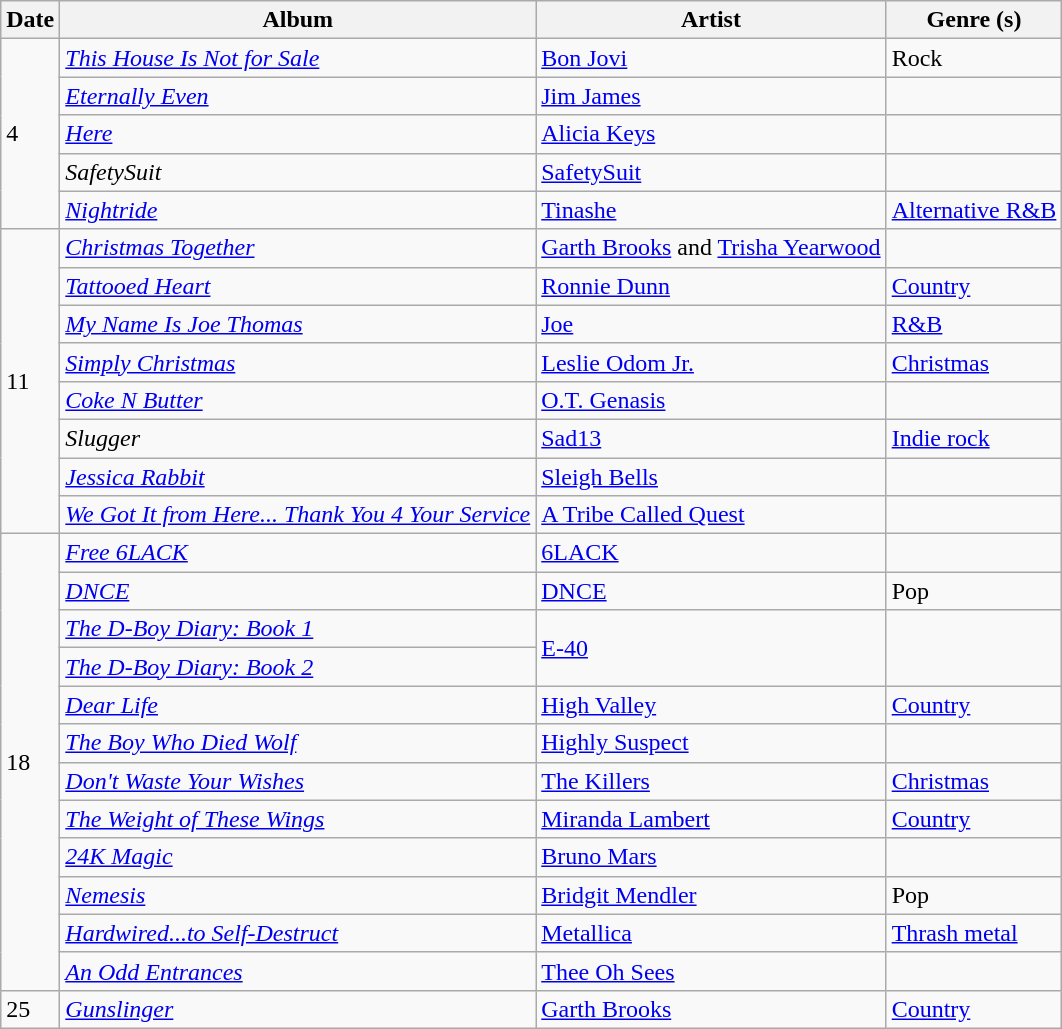<table class="wikitable" style="text:align:">
<tr>
<th>Date</th>
<th>Album</th>
<th>Artist</th>
<th>Genre (s)</th>
</tr>
<tr>
<td rowspan="5">4</td>
<td><em><a href='#'>This House Is Not for Sale</a></em></td>
<td><a href='#'>Bon Jovi</a></td>
<td>Rock</td>
</tr>
<tr>
<td><em><a href='#'>Eternally Even</a></em></td>
<td><a href='#'>Jim James</a></td>
<td></td>
</tr>
<tr>
<td><em><a href='#'>Here</a></em></td>
<td><a href='#'>Alicia Keys</a></td>
<td></td>
</tr>
<tr>
<td><em>SafetySuit</em></td>
<td><a href='#'>SafetySuit</a></td>
<td></td>
</tr>
<tr>
<td><em><a href='#'>Nightride</a></em></td>
<td><a href='#'>Tinashe</a></td>
<td><a href='#'>Alternative R&B</a></td>
</tr>
<tr>
<td rowspan="8">11</td>
<td><em><a href='#'>Christmas Together</a></em></td>
<td><a href='#'>Garth Brooks</a> and <a href='#'>Trisha Yearwood</a></td>
<td></td>
</tr>
<tr>
<td><em><a href='#'>Tattooed Heart</a></em></td>
<td><a href='#'>Ronnie Dunn</a></td>
<td><a href='#'>Country</a></td>
</tr>
<tr>
<td><em><a href='#'>My Name Is Joe Thomas</a></em></td>
<td><a href='#'>Joe</a></td>
<td><a href='#'>R&B</a></td>
</tr>
<tr>
<td><em><a href='#'>Simply Christmas</a></em></td>
<td><a href='#'>Leslie Odom Jr.</a></td>
<td><a href='#'>Christmas</a></td>
</tr>
<tr>
<td><em><a href='#'>Coke N Butter</a></em></td>
<td><a href='#'>O.T. Genasis</a></td>
<td></td>
</tr>
<tr>
<td><em>Slugger</em></td>
<td><a href='#'>Sad13</a></td>
<td><a href='#'>Indie rock</a></td>
</tr>
<tr>
<td><em><a href='#'>Jessica Rabbit</a></em></td>
<td><a href='#'>Sleigh Bells</a></td>
<td></td>
</tr>
<tr>
<td><em><a href='#'>We Got It from Here... Thank You 4 Your Service</a></em></td>
<td><a href='#'>A Tribe Called Quest</a></td>
<td></td>
</tr>
<tr>
<td rowspan="12">18</td>
<td><em><a href='#'>Free 6LACK</a></em></td>
<td><a href='#'>6LACK</a></td>
<td></td>
</tr>
<tr>
<td><em><a href='#'>DNCE</a></em></td>
<td><a href='#'>DNCE</a></td>
<td>Pop</td>
</tr>
<tr>
<td><em><a href='#'>The D-Boy Diary: Book 1</a></em></td>
<td rowspan="2"><a href='#'>E-40</a></td>
<td rowspan="2"></td>
</tr>
<tr>
<td><em><a href='#'>The D-Boy Diary: Book 2</a></em></td>
</tr>
<tr>
<td><em><a href='#'>Dear Life</a></em></td>
<td><a href='#'>High Valley</a></td>
<td><a href='#'>Country</a></td>
</tr>
<tr>
<td><em><a href='#'>The Boy Who Died Wolf</a></em></td>
<td><a href='#'>Highly Suspect</a></td>
<td></td>
</tr>
<tr>
<td><em><a href='#'>Don't Waste Your Wishes</a></em></td>
<td><a href='#'>The Killers</a></td>
<td><a href='#'>Christmas</a></td>
</tr>
<tr>
<td><em><a href='#'>The Weight of These Wings</a></em></td>
<td><a href='#'>Miranda Lambert</a></td>
<td><a href='#'>Country</a></td>
</tr>
<tr>
<td><em><a href='#'>24K Magic</a></em></td>
<td><a href='#'>Bruno Mars</a></td>
<td></td>
</tr>
<tr>
<td><em><a href='#'>Nemesis</a></em></td>
<td><a href='#'>Bridgit Mendler</a></td>
<td>Pop</td>
</tr>
<tr>
<td><em><a href='#'>Hardwired...to Self-Destruct</a></em></td>
<td><a href='#'>Metallica</a></td>
<td><a href='#'>Thrash metal</a></td>
</tr>
<tr>
<td><em><a href='#'>An Odd Entrances</a></em></td>
<td><a href='#'>Thee Oh Sees</a></td>
<td></td>
</tr>
<tr>
<td>25</td>
<td><em><a href='#'>Gunslinger</a></em></td>
<td><a href='#'>Garth Brooks</a></td>
<td><a href='#'>Country</a></td>
</tr>
</table>
